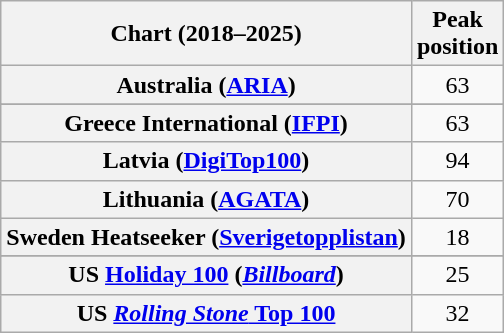<table class="wikitable sortable plainrowheaders" style="text-align:center">
<tr>
<th scope="col">Chart (2018–2025)</th>
<th scope="col">Peak<br>position</th>
</tr>
<tr>
<th scope="row">Australia (<a href='#'>ARIA</a>)</th>
<td>63</td>
</tr>
<tr>
</tr>
<tr>
</tr>
<tr>
<th scope="row">Greece International (<a href='#'>IFPI</a>)</th>
<td>63</td>
</tr>
<tr>
<th scope="row">Latvia (<a href='#'>DigiTop100</a>)</th>
<td>94</td>
</tr>
<tr>
<th scope="row">Lithuania (<a href='#'>AGATA</a>)</th>
<td>70</td>
</tr>
<tr>
<th scope="row">Sweden Heatseeker (<a href='#'>Sverigetopplistan</a>)</th>
<td>18</td>
</tr>
<tr>
</tr>
<tr>
</tr>
<tr>
</tr>
<tr>
<th scope="row">US <a href='#'>Holiday 100</a> (<em><a href='#'>Billboard</a></em>)</th>
<td>25</td>
</tr>
<tr>
<th scope="row">US <a href='#'><em>Rolling Stone</em> Top 100</a></th>
<td>32</td>
</tr>
</table>
